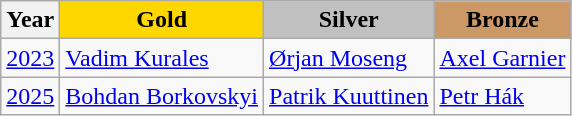<table class="wikitable">
<tr>
<th>Year</th>
<td align=center bgcolor=gold><strong>Gold</strong></td>
<td align=center bgcolor=silver><strong>Silver</strong></td>
<td align=center bgcolor=cc9966><strong>Bronze</strong></td>
</tr>
<tr>
<td><a href='#'>2023</a></td>
<td> <a href='#'>Vadim Kurales</a></td>
<td> <a href='#'>Ørjan Moseng</a></td>
<td> <a href='#'>Axel Garnier</a></td>
</tr>
<tr>
<td><a href='#'>2025</a></td>
<td> <a href='#'>Bohdan Borkovskyi</a></td>
<td> <a href='#'>Patrik Kuuttinen</a></td>
<td> <a href='#'>Petr Hák</a></td>
</tr>
</table>
